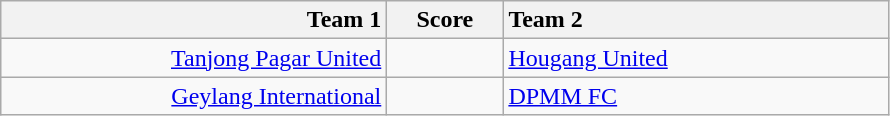<table class="wikitable" style="align:center">
<tr>
<th width=250 style="text-align:right">Team 1</th>
<th width=70 style="text-align:center">Score</th>
<th width=250 style="text-align:left">Team 2</th>
</tr>
<tr>
<td align="right"><a href='#'>Tanjong Pagar United</a></td>
<td align="center"><span><strong></strong></span></td>
<td><a href='#'>Hougang United</a></td>
</tr>
<tr>
<td align="right"><a href='#'>Geylang International</a></td>
<td align="center"><span><strong></strong></span></td>
<td> <a href='#'>DPMM FC</a></td>
</tr>
</table>
